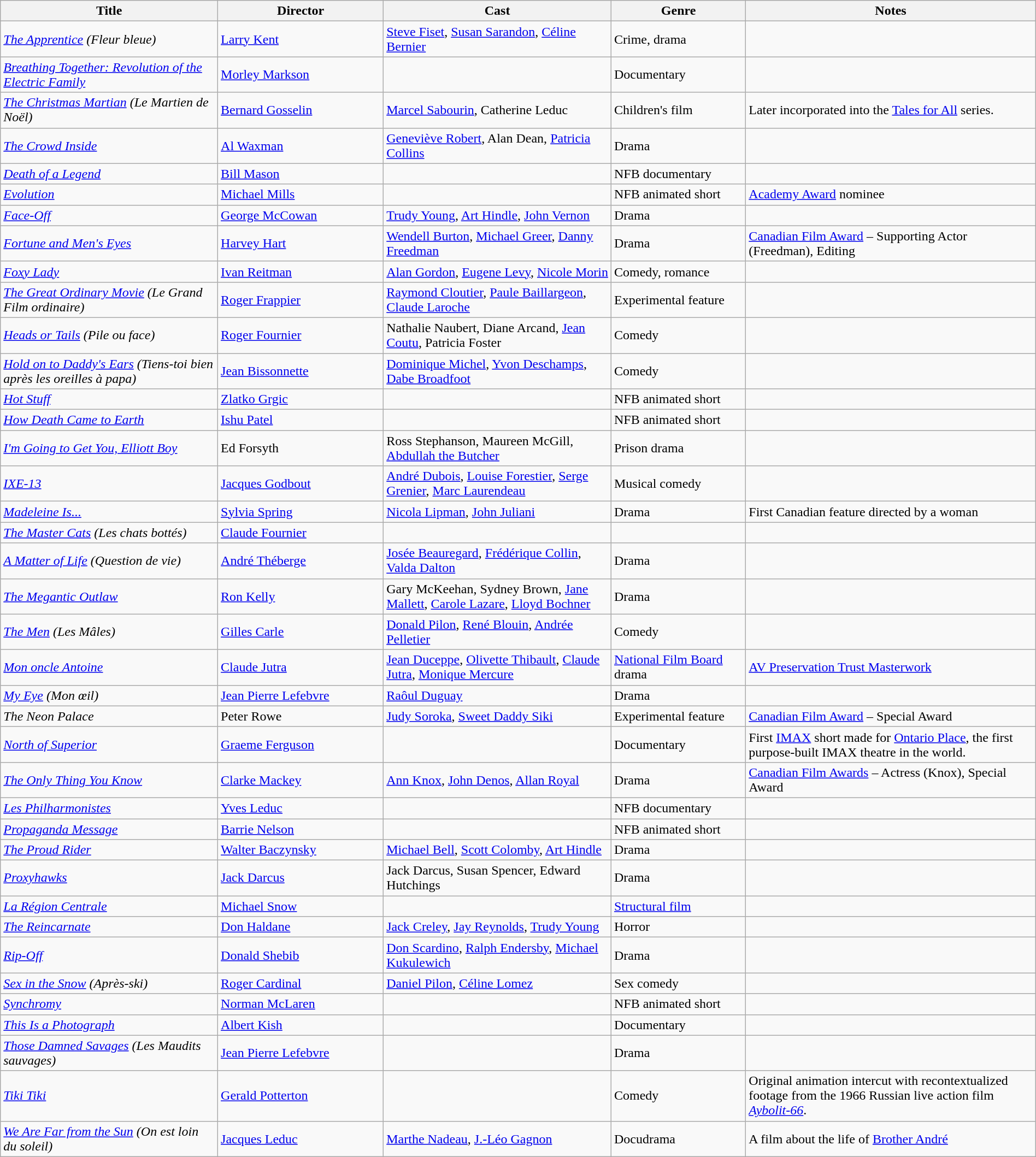<table class="wikitable sortable" style="width:100%;">
<tr>
<th width=21%>Title</th>
<th width=16%>Director</th>
<th width=22%>Cast</th>
<th width=13%>Genre</th>
<th width=28%>Notes</th>
</tr>
<tr>
<td><em><a href='#'>The Apprentice</a> (Fleur bleue)</em></td>
<td><a href='#'>Larry Kent</a></td>
<td><a href='#'>Steve Fiset</a>, <a href='#'>Susan Sarandon</a>, <a href='#'>Céline Bernier</a></td>
<td>Crime, drama</td>
<td></td>
</tr>
<tr>
<td><em><a href='#'>Breathing Together: Revolution of the Electric Family</a></em></td>
<td><a href='#'>Morley Markson</a></td>
<td></td>
<td>Documentary</td>
<td></td>
</tr>
<tr>
<td><em><a href='#'>The Christmas Martian</a> (Le Martien de Noël)</em></td>
<td><a href='#'>Bernard Gosselin</a></td>
<td><a href='#'>Marcel Sabourin</a>, Catherine Leduc</td>
<td>Children's film</td>
<td>Later incorporated into the <a href='#'>Tales for All</a> series.</td>
</tr>
<tr>
<td><em><a href='#'>The Crowd Inside</a></em></td>
<td><a href='#'>Al Waxman</a></td>
<td><a href='#'>Geneviève Robert</a>, Alan Dean, <a href='#'>Patricia Collins</a></td>
<td>Drama</td>
<td></td>
</tr>
<tr>
<td><em><a href='#'>Death of a Legend</a></em></td>
<td><a href='#'>Bill Mason</a></td>
<td></td>
<td>NFB documentary</td>
<td></td>
</tr>
<tr>
<td><em><a href='#'>Evolution</a></em></td>
<td><a href='#'>Michael Mills</a></td>
<td></td>
<td>NFB animated short</td>
<td><a href='#'>Academy Award</a> nominee</td>
</tr>
<tr>
<td><em><a href='#'>Face-Off</a></em></td>
<td><a href='#'>George McCowan</a></td>
<td><a href='#'>Trudy Young</a>, <a href='#'>Art Hindle</a>, <a href='#'>John Vernon</a></td>
<td>Drama</td>
<td></td>
</tr>
<tr>
<td><em><a href='#'>Fortune and Men's Eyes</a></em></td>
<td><a href='#'>Harvey Hart</a></td>
<td><a href='#'>Wendell Burton</a>, <a href='#'>Michael Greer</a>, <a href='#'>Danny Freedman</a></td>
<td>Drama</td>
<td><a href='#'>Canadian Film Award</a> – Supporting Actor (Freedman), Editing</td>
</tr>
<tr>
<td><em><a href='#'>Foxy Lady</a></em></td>
<td><a href='#'>Ivan Reitman</a></td>
<td><a href='#'>Alan Gordon</a>, <a href='#'>Eugene Levy</a>, <a href='#'>Nicole Morin</a></td>
<td>Comedy, romance</td>
<td></td>
</tr>
<tr>
<td><em><a href='#'>The Great Ordinary Movie</a> (Le Grand Film ordinaire)</em></td>
<td><a href='#'>Roger Frappier</a></td>
<td><a href='#'>Raymond Cloutier</a>, <a href='#'>Paule Baillargeon</a>, <a href='#'>Claude Laroche</a></td>
<td>Experimental feature</td>
<td></td>
</tr>
<tr>
<td><em><a href='#'>Heads or Tails</a> (Pile ou face)</em></td>
<td><a href='#'>Roger Fournier</a></td>
<td>Nathalie Naubert, Diane Arcand, <a href='#'>Jean Coutu</a>, Patricia Foster</td>
<td>Comedy</td>
<td></td>
</tr>
<tr>
<td><em><a href='#'>Hold on to Daddy's Ears</a> (Tiens-toi bien après les oreilles à papa)</em></td>
<td><a href='#'>Jean Bissonnette</a></td>
<td><a href='#'>Dominique Michel</a>, <a href='#'>Yvon Deschamps</a>, <a href='#'>Dabe Broadfoot</a></td>
<td>Comedy</td>
<td></td>
</tr>
<tr>
<td><em><a href='#'>Hot Stuff</a></em></td>
<td><a href='#'>Zlatko Grgic</a></td>
<td></td>
<td>NFB animated short</td>
<td></td>
</tr>
<tr>
<td><em><a href='#'>How Death Came to Earth</a></em></td>
<td><a href='#'>Ishu Patel</a></td>
<td></td>
<td>NFB animated short</td>
<td></td>
</tr>
<tr>
<td><em><a href='#'>I'm Going to Get You, Elliott Boy</a></em></td>
<td>Ed Forsyth</td>
<td>Ross Stephanson, Maureen McGill, <a href='#'>Abdullah the Butcher</a></td>
<td>Prison drama</td>
<td></td>
</tr>
<tr>
<td><em><a href='#'>IXE-13</a></em></td>
<td><a href='#'>Jacques Godbout</a></td>
<td><a href='#'>André Dubois</a>, <a href='#'>Louise Forestier</a>, <a href='#'>Serge Grenier</a>, <a href='#'>Marc Laurendeau</a></td>
<td>Musical comedy</td>
<td></td>
</tr>
<tr>
<td><em><a href='#'>Madeleine Is...</a></em></td>
<td><a href='#'>Sylvia Spring</a></td>
<td><a href='#'>Nicola Lipman</a>, <a href='#'>John Juliani</a></td>
<td>Drama</td>
<td>First Canadian feature directed by a woman</td>
</tr>
<tr>
<td><em><a href='#'>The Master Cats</a> (Les chats bottés)</em></td>
<td><a href='#'>Claude Fournier</a></td>
<td></td>
<td></td>
<td></td>
</tr>
<tr>
<td><em><a href='#'>A Matter of Life</a> (Question de vie)</em></td>
<td><a href='#'>André Théberge</a></td>
<td><a href='#'>Josée Beauregard</a>, <a href='#'>Frédérique Collin</a>, <a href='#'>Valda Dalton</a></td>
<td>Drama</td>
<td></td>
</tr>
<tr>
<td><em><a href='#'>The Megantic Outlaw</a></em></td>
<td><a href='#'>Ron Kelly</a></td>
<td>Gary McKeehan, Sydney Brown, <a href='#'>Jane Mallett</a>, <a href='#'>Carole Lazare</a>, <a href='#'>Lloyd Bochner</a></td>
<td>Drama</td>
<td></td>
</tr>
<tr>
<td><em><a href='#'>The Men</a> (Les Mâles)</em></td>
<td><a href='#'>Gilles Carle</a></td>
<td><a href='#'>Donald Pilon</a>, <a href='#'>René Blouin</a>, <a href='#'>Andrée Pelletier</a></td>
<td>Comedy</td>
<td></td>
</tr>
<tr>
<td><em><a href='#'>Mon oncle Antoine</a></em></td>
<td><a href='#'>Claude Jutra</a></td>
<td><a href='#'>Jean Duceppe</a>, <a href='#'>Olivette Thibault</a>, <a href='#'>Claude Jutra</a>, <a href='#'>Monique Mercure</a></td>
<td><a href='#'>National Film Board</a> drama</td>
<td><a href='#'>AV Preservation Trust Masterwork</a></td>
</tr>
<tr>
<td><em><a href='#'>My Eye</a> (Mon œil)</em></td>
<td><a href='#'>Jean Pierre Lefebvre</a></td>
<td><a href='#'>Raôul Duguay</a></td>
<td>Drama</td>
<td></td>
</tr>
<tr>
<td><em>The Neon Palace</em></td>
<td>Peter Rowe</td>
<td><a href='#'>Judy Soroka</a>, <a href='#'>Sweet Daddy Siki</a></td>
<td>Experimental feature</td>
<td><a href='#'>Canadian Film Award</a> – Special Award</td>
</tr>
<tr>
<td><em><a href='#'>North of Superior</a></em></td>
<td><a href='#'>Graeme Ferguson</a></td>
<td></td>
<td>Documentary</td>
<td>First <a href='#'>IMAX</a> short made for <a href='#'>Ontario Place</a>, the first purpose-built IMAX theatre in the world.</td>
</tr>
<tr>
<td><em><a href='#'>The Only Thing You Know</a></em></td>
<td><a href='#'>Clarke Mackey</a></td>
<td><a href='#'>Ann Knox</a>, <a href='#'>John Denos</a>, <a href='#'>Allan Royal</a></td>
<td>Drama</td>
<td><a href='#'>Canadian Film Awards</a> – Actress (Knox), Special Award</td>
</tr>
<tr>
<td><em><a href='#'>Les Philharmonistes</a></em></td>
<td><a href='#'>Yves Leduc</a></td>
<td></td>
<td>NFB documentary</td>
<td></td>
</tr>
<tr>
<td><em><a href='#'>Propaganda Message</a></em></td>
<td><a href='#'>Barrie Nelson</a></td>
<td></td>
<td>NFB animated short</td>
<td></td>
</tr>
<tr>
<td><em><a href='#'>The Proud Rider</a></em></td>
<td><a href='#'>Walter Baczynsky</a></td>
<td><a href='#'>Michael Bell</a>, <a href='#'>Scott Colomby</a>, <a href='#'>Art Hindle</a></td>
<td>Drama</td>
<td></td>
</tr>
<tr>
<td><em><a href='#'>Proxyhawks</a></em></td>
<td><a href='#'>Jack Darcus</a></td>
<td>Jack Darcus, Susan Spencer, Edward Hutchings</td>
<td>Drama</td>
<td></td>
</tr>
<tr>
<td><em><a href='#'>La Région Centrale</a></em></td>
<td><a href='#'>Michael Snow</a></td>
<td></td>
<td><a href='#'>Structural film</a></td>
<td></td>
</tr>
<tr>
<td><em><a href='#'>The Reincarnate</a></em></td>
<td><a href='#'>Don Haldane</a></td>
<td><a href='#'>Jack Creley</a>, <a href='#'>Jay Reynolds</a>, <a href='#'>Trudy Young</a></td>
<td>Horror</td>
<td></td>
</tr>
<tr>
<td><em><a href='#'>Rip-Off</a></em></td>
<td><a href='#'>Donald Shebib</a></td>
<td><a href='#'>Don Scardino</a>, <a href='#'>Ralph Endersby</a>, <a href='#'>Michael Kukulewich</a></td>
<td>Drama</td>
<td></td>
</tr>
<tr>
<td><em><a href='#'>Sex in the Snow</a> (Après-ski)</em></td>
<td><a href='#'>Roger Cardinal</a></td>
<td><a href='#'>Daniel Pilon</a>, <a href='#'>Céline Lomez</a></td>
<td>Sex comedy</td>
<td></td>
</tr>
<tr>
<td><em><a href='#'>Synchromy</a></em></td>
<td><a href='#'>Norman McLaren</a></td>
<td></td>
<td>NFB animated short</td>
<td></td>
</tr>
<tr>
<td><em><a href='#'>This Is a Photograph</a></em></td>
<td><a href='#'>Albert Kish</a></td>
<td></td>
<td>Documentary</td>
<td></td>
</tr>
<tr>
<td><em><a href='#'>Those Damned Savages</a> (Les Maudits sauvages)</em></td>
<td><a href='#'>Jean Pierre Lefebvre</a></td>
<td></td>
<td>Drama</td>
<td></td>
</tr>
<tr>
<td><em><a href='#'>Tiki Tiki</a></em></td>
<td><a href='#'>Gerald Potterton</a></td>
<td></td>
<td>Comedy</td>
<td>Original animation intercut with recontextualized footage from the 1966 Russian live action film <em><a href='#'>Aybolit-66</a></em>.</td>
</tr>
<tr>
<td><em><a href='#'>We Are Far from the Sun</a> (On est loin du soleil)</em></td>
<td><a href='#'>Jacques Leduc</a></td>
<td><a href='#'>Marthe Nadeau</a>, <a href='#'>J.-Léo Gagnon</a></td>
<td>Docudrama</td>
<td>A film about the life of <a href='#'>Brother André</a></td>
</tr>
</table>
